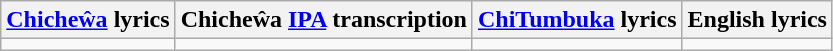<table class="wikitable">
<tr>
<th><a href='#'>Chicheŵa</a> lyrics</th>
<th>Chicheŵa <a href='#'>IPA</a> transcription</th>
<th><a href='#'>ChiTumbuka</a> lyrics</th>
<th>English lyrics</th>
</tr>
<tr style="vertical-align:top; white-space:nowrap;">
<td></td>
<td></td>
<td></td>
<td></td>
</tr>
</table>
